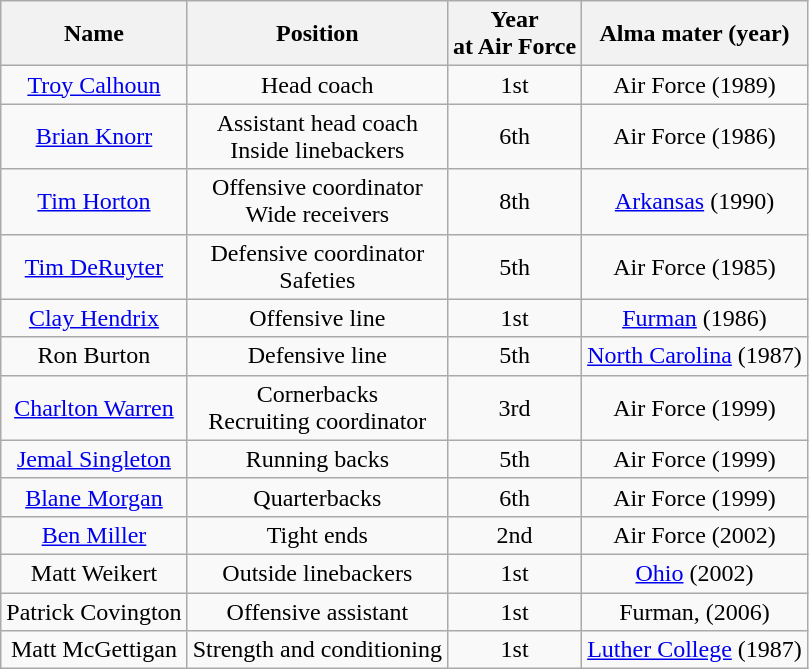<table class="wikitable">
<tr>
<th>Name</th>
<th>Position</th>
<th>Year<br>at Air Force</th>
<th>Alma mater (year)</th>
</tr>
<tr align="center">
<td><a href='#'>Troy Calhoun</a></td>
<td>Head coach</td>
<td>1st</td>
<td>Air Force (1989)</td>
</tr>
<tr align="center">
<td><a href='#'>Brian Knorr</a></td>
<td>Assistant head coach<br>Inside linebackers</td>
<td>6th</td>
<td>Air Force (1986)</td>
</tr>
<tr align="center">
<td><a href='#'>Tim Horton</a></td>
<td>Offensive coordinator<br>Wide receivers</td>
<td>8th</td>
<td><a href='#'>Arkansas</a> (1990)</td>
</tr>
<tr align="center">
<td><a href='#'>Tim DeRuyter</a></td>
<td>Defensive coordinator<br>Safeties</td>
<td>5th</td>
<td>Air Force (1985)</td>
</tr>
<tr align="center">
<td><a href='#'>Clay Hendrix</a></td>
<td>Offensive line</td>
<td>1st</td>
<td><a href='#'>Furman</a> (1986)</td>
</tr>
<tr align="center">
<td>Ron Burton</td>
<td>Defensive line</td>
<td>5th</td>
<td><a href='#'>North Carolina</a> (1987)</td>
</tr>
<tr align="center">
<td><a href='#'>Charlton Warren</a></td>
<td>Cornerbacks<br>Recruiting coordinator</td>
<td>3rd</td>
<td>Air Force (1999)</td>
</tr>
<tr align="center">
<td><a href='#'>Jemal Singleton</a></td>
<td>Running backs</td>
<td>5th</td>
<td>Air Force (1999)</td>
</tr>
<tr align="center">
<td><a href='#'>Blane Morgan</a></td>
<td>Quarterbacks</td>
<td>6th</td>
<td>Air Force (1999)</td>
</tr>
<tr align="center">
<td><a href='#'>Ben Miller</a></td>
<td>Tight ends</td>
<td>2nd</td>
<td>Air Force (2002)</td>
</tr>
<tr align="center">
<td>Matt Weikert</td>
<td>Outside linebackers</td>
<td>1st</td>
<td><a href='#'>Ohio</a> (2002)</td>
</tr>
<tr align="center">
<td>Patrick Covington</td>
<td>Offensive assistant</td>
<td>1st</td>
<td>Furman, (2006)</td>
</tr>
<tr align="center">
<td>Matt McGettigan</td>
<td>Strength and conditioning</td>
<td>1st</td>
<td><a href='#'>Luther College</a> (1987)</td>
</tr>
</table>
